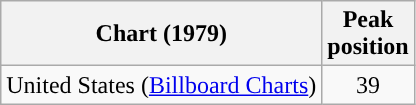<table class="wikitable">
<tr>
<th scope="col">Chart (1979)</th>
<th>Peak<br>position</th>
</tr>
<tr>
<td>United States (<a href='#'>Billboard Charts</a>)</td>
<td style="text-align:center;">39</td>
</tr>
</table>
